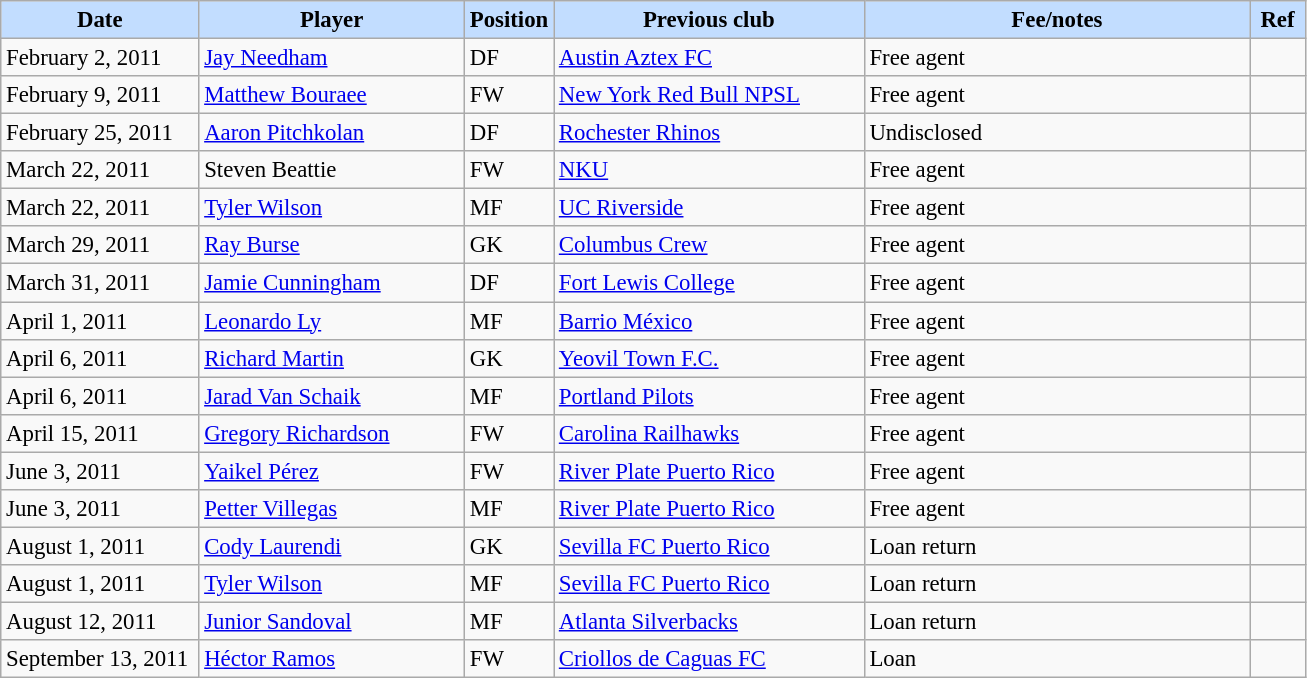<table class="wikitable" style="text-align:left; font-size:95%;">
<tr>
<th style="background:#c2ddff; width:125px;">Date</th>
<th style="background:#c2ddff; width:170px;">Player</th>
<th style="background:#c2ddff; width:50px;">Position</th>
<th style="background:#c2ddff; width:200px;">Previous club</th>
<th style="background:#c2ddff; width:250px;">Fee/notes</th>
<th style="background:#c2ddff; width:30px;">Ref</th>
</tr>
<tr>
<td>February 2, 2011</td>
<td> <a href='#'>Jay Needham</a></td>
<td>DF</td>
<td> <a href='#'>Austin Aztex FC</a></td>
<td>Free agent</td>
<td></td>
</tr>
<tr>
<td>February 9, 2011</td>
<td> <a href='#'>Matthew Bouraee</a></td>
<td>FW</td>
<td> <a href='#'>New York Red Bull NPSL</a></td>
<td>Free agent</td>
<td></td>
</tr>
<tr>
<td>February 25, 2011</td>
<td> <a href='#'>Aaron Pitchkolan</a></td>
<td>DF</td>
<td> <a href='#'>Rochester Rhinos</a></td>
<td>Undisclosed</td>
<td></td>
</tr>
<tr>
<td>March 22, 2011</td>
<td> Steven Beattie</td>
<td>FW</td>
<td> <a href='#'>NKU</a></td>
<td>Free agent</td>
<td></td>
</tr>
<tr>
<td>March 22, 2011</td>
<td> <a href='#'>Tyler Wilson</a></td>
<td>MF</td>
<td> <a href='#'>UC Riverside</a></td>
<td>Free agent</td>
<td></td>
</tr>
<tr>
<td>March 29, 2011</td>
<td> <a href='#'>Ray Burse</a></td>
<td>GK</td>
<td> <a href='#'>Columbus Crew</a></td>
<td>Free agent</td>
<td></td>
</tr>
<tr>
<td>March 31, 2011</td>
<td> <a href='#'>Jamie Cunningham</a></td>
<td>DF</td>
<td> <a href='#'>Fort Lewis College</a></td>
<td>Free agent</td>
<td></td>
</tr>
<tr>
<td>April 1, 2011</td>
<td> <a href='#'>Leonardo Ly</a></td>
<td>MF</td>
<td> <a href='#'>Barrio México</a></td>
<td>Free agent</td>
<td></td>
</tr>
<tr>
<td>April 6, 2011</td>
<td> <a href='#'>Richard Martin</a></td>
<td>GK</td>
<td> <a href='#'>Yeovil Town F.C.</a></td>
<td>Free agent</td>
<td></td>
</tr>
<tr>
<td>April 6, 2011</td>
<td> <a href='#'>Jarad Van Schaik</a></td>
<td>MF</td>
<td> <a href='#'>Portland Pilots</a></td>
<td>Free agent</td>
<td></td>
</tr>
<tr>
<td>April 15, 2011</td>
<td> <a href='#'>Gregory Richardson</a></td>
<td>FW</td>
<td> <a href='#'>Carolina Railhawks</a></td>
<td>Free agent</td>
<td></td>
</tr>
<tr>
<td>June 3, 2011</td>
<td> <a href='#'>Yaikel Pérez</a></td>
<td>FW</td>
<td> <a href='#'>River Plate Puerto Rico</a></td>
<td>Free agent</td>
<td></td>
</tr>
<tr>
<td>June 3, 2011</td>
<td> <a href='#'>Petter Villegas</a></td>
<td>MF</td>
<td> <a href='#'>River Plate Puerto Rico</a></td>
<td>Free agent</td>
<td></td>
</tr>
<tr>
<td>August 1, 2011</td>
<td> <a href='#'>Cody Laurendi</a></td>
<td>GK</td>
<td> <a href='#'>Sevilla FC Puerto Rico</a></td>
<td>Loan return</td>
<td></td>
</tr>
<tr>
<td>August 1, 2011</td>
<td> <a href='#'>Tyler Wilson</a></td>
<td>MF</td>
<td> <a href='#'>Sevilla FC Puerto Rico</a></td>
<td>Loan return</td>
<td></td>
</tr>
<tr>
<td>August 12, 2011</td>
<td> <a href='#'>Junior Sandoval</a></td>
<td>MF</td>
<td> <a href='#'>Atlanta Silverbacks</a></td>
<td>Loan return</td>
<td></td>
</tr>
<tr>
<td>September 13, 2011</td>
<td> <a href='#'>Héctor Ramos</a></td>
<td>FW</td>
<td> <a href='#'>Criollos de Caguas FC</a></td>
<td>Loan</td>
<td></td>
</tr>
</table>
